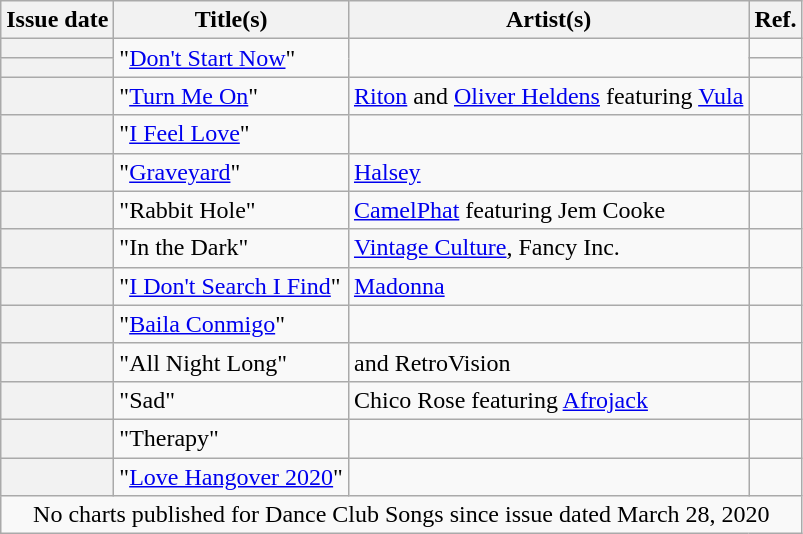<table class="wikitable sortable plainrowheaders">
<tr>
<th scope="col">Issue date</th>
<th scope="col">Title(s)</th>
<th scope="col">Artist(s)</th>
<th scope="col" class="unsortable">Ref.</th>
</tr>
<tr>
<th scope=row></th>
<td rowspan="2">"<a href='#'>Don't Start Now</a>"</td>
<td rowspan="2"></td>
<td align=center></td>
</tr>
<tr>
<th scope=row></th>
<td align=center></td>
</tr>
<tr>
<th scope=row></th>
<td>"<a href='#'>Turn Me On</a>"</td>
<td><a href='#'>Riton</a> and <a href='#'>Oliver Heldens</a> featuring <a href='#'>Vula</a></td>
<td align=center></td>
</tr>
<tr>
<th scope=row></th>
<td>"<a href='#'>I Feel Love</a>"</td>
<td></td>
<td align=center></td>
</tr>
<tr>
<th scope=row></th>
<td>"<a href='#'>Graveyard</a>"</td>
<td><a href='#'>Halsey</a></td>
<td align=center></td>
</tr>
<tr>
<th scope=row></th>
<td>"Rabbit Hole"</td>
<td><a href='#'>CamelPhat</a> featuring Jem Cooke</td>
<td align=center></td>
</tr>
<tr>
<th scope=row></th>
<td>"In the Dark"</td>
<td><a href='#'>Vintage Culture</a>, Fancy Inc.</td>
<td align=center></td>
</tr>
<tr>
<th scope=row></th>
<td>"<a href='#'>I Don't Search I Find</a>"</td>
<td><a href='#'>Madonna</a></td>
<td align=center></td>
</tr>
<tr>
<th scope=row></th>
<td>"<a href='#'>Baila Conmigo</a>"</td>
<td></td>
<td align=center></td>
</tr>
<tr>
<th scope=row></th>
<td>"All Night Long"</td>
<td> and RetroVision</td>
<td align=center></td>
</tr>
<tr>
<th scope=row></th>
<td>"Sad"</td>
<td>Chico Rose featuring <a href='#'>Afrojack</a></td>
<td align=center></td>
</tr>
<tr>
<th scope=row></th>
<td>"Therapy"</td>
<td></td>
<td align=center></td>
</tr>
<tr>
<th scope=row></th>
<td>"<a href='#'>Love Hangover 2020</a>"</td>
<td></td>
<td align=center></td>
</tr>
<tr>
<td style="text-align:center" colspan="4">No charts published for Dance Club Songs since issue dated March 28, 2020</td>
</tr>
</table>
